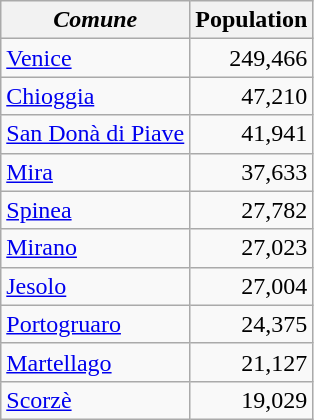<table class="wikitable">
<tr>
<th><em>Comune</em></th>
<th>Population</th>
</tr>
<tr>
<td><a href='#'>Venice</a></td>
<td style="text-align:right;">249,466</td>
</tr>
<tr>
<td><a href='#'>Chioggia</a></td>
<td style="text-align:right;">47,210</td>
</tr>
<tr>
<td><a href='#'>San Donà di Piave</a></td>
<td style="text-align:right;">41,941</td>
</tr>
<tr>
<td><a href='#'>Mira</a></td>
<td style="text-align:right;">37,633</td>
</tr>
<tr>
<td><a href='#'>Spinea</a></td>
<td style="text-align:right;">27,782</td>
</tr>
<tr>
<td><a href='#'>Mirano</a></td>
<td style="text-align:right;">27,023</td>
</tr>
<tr>
<td><a href='#'>Jesolo</a></td>
<td style="text-align:right;">27,004</td>
</tr>
<tr>
<td><a href='#'>Portogruaro</a></td>
<td style="text-align:right;">24,375</td>
</tr>
<tr>
<td><a href='#'>Martellago</a></td>
<td style="text-align:right;">21,127</td>
</tr>
<tr>
<td><a href='#'>Scorzè</a></td>
<td style="text-align:right;">19,029</td>
</tr>
</table>
